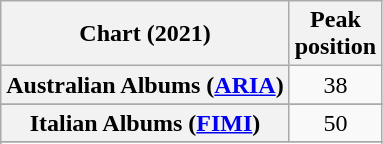<table class="wikitable sortable plainrowheaders" style="text-align:center">
<tr>
<th scope="col">Chart (2021)</th>
<th scope="col">Peak<br>position</th>
</tr>
<tr>
<th scope="row">Australian Albums (<a href='#'>ARIA</a>)</th>
<td>38</td>
</tr>
<tr>
</tr>
<tr>
</tr>
<tr>
</tr>
<tr>
</tr>
<tr>
</tr>
<tr>
</tr>
<tr>
</tr>
<tr>
<th scope="row">Italian Albums (<a href='#'>FIMI</a>)</th>
<td>50</td>
</tr>
<tr>
</tr>
<tr>
</tr>
<tr>
</tr>
<tr>
</tr>
<tr>
</tr>
<tr>
</tr>
</table>
